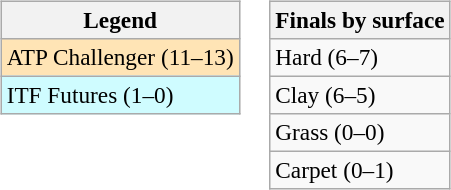<table>
<tr valign=top>
<td><br><table class=wikitable style=font-size:97%>
<tr>
<th>Legend</th>
</tr>
<tr bgcolor=moccasin>
<td>ATP Challenger (11–13)</td>
</tr>
<tr bgcolor=cffcff>
<td>ITF Futures (1–0)</td>
</tr>
</table>
</td>
<td><br><table class=wikitable style=font-size:97%>
<tr>
<th>Finals by surface</th>
</tr>
<tr>
<td>Hard (6–7)</td>
</tr>
<tr>
<td>Clay (6–5)</td>
</tr>
<tr>
<td>Grass (0–0)</td>
</tr>
<tr>
<td>Carpet (0–1)</td>
</tr>
</table>
</td>
</tr>
</table>
